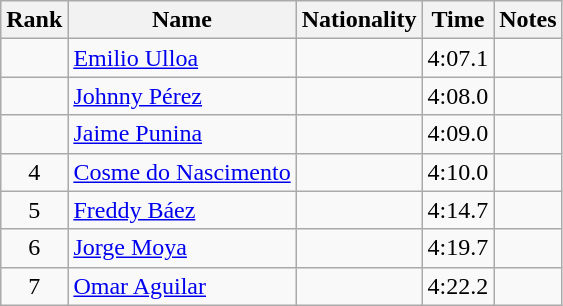<table class="wikitable sortable" style="text-align:center">
<tr>
<th>Rank</th>
<th>Name</th>
<th>Nationality</th>
<th>Time</th>
<th>Notes</th>
</tr>
<tr>
<td></td>
<td align=left><a href='#'>Emilio Ulloa</a></td>
<td align=left></td>
<td>4:07.1</td>
<td></td>
</tr>
<tr>
<td></td>
<td align=left><a href='#'>Johnny Pérez</a></td>
<td align=left></td>
<td>4:08.0</td>
<td></td>
</tr>
<tr>
<td></td>
<td align=left><a href='#'>Jaime Punina</a></td>
<td align=left></td>
<td>4:09.0</td>
<td></td>
</tr>
<tr>
<td>4</td>
<td align=left><a href='#'>Cosme do Nascimento</a></td>
<td align=left></td>
<td>4:10.0</td>
<td></td>
</tr>
<tr>
<td>5</td>
<td align=left><a href='#'>Freddy Báez</a></td>
<td align=left></td>
<td>4:14.7</td>
<td></td>
</tr>
<tr>
<td>6</td>
<td align=left><a href='#'>Jorge Moya</a></td>
<td align=left></td>
<td>4:19.7</td>
<td></td>
</tr>
<tr>
<td>7</td>
<td align=left><a href='#'>Omar Aguilar</a></td>
<td align=left></td>
<td>4:22.2</td>
<td></td>
</tr>
</table>
